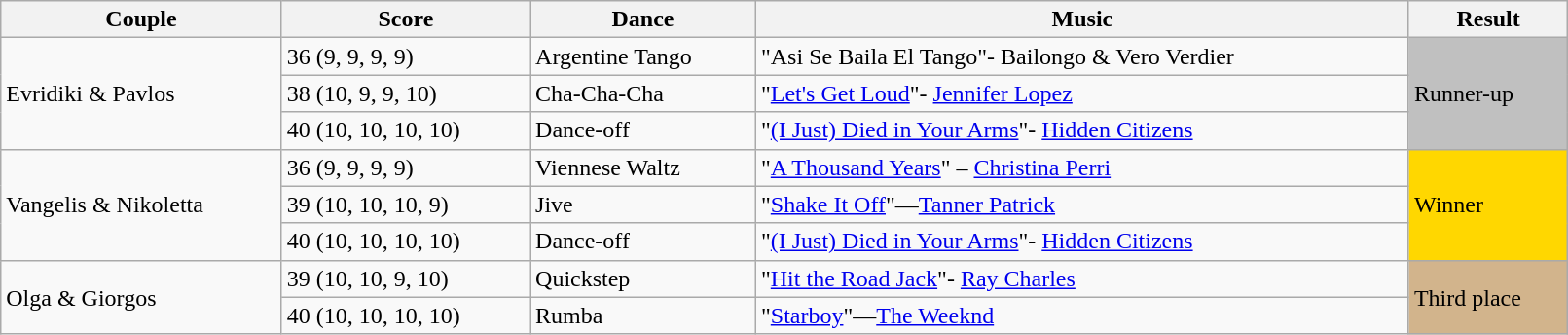<table class="wikitable sortable" style="width:85%;">
<tr>
<th>Couple</th>
<th>Score</th>
<th>Dance</th>
<th>Music</th>
<th>Result</th>
</tr>
<tr>
<td rowspan="3">Evridiki & Pavlos</td>
<td>36 (9, 9, 9, 9)</td>
<td>Argentine Tango</td>
<td>"Asi Se Baila El Tango"- Bailongo & Vero Verdier</td>
<td style="background:silver;" rowspan="3">Runner-up</td>
</tr>
<tr>
<td>38 (10, 9, 9, 10)</td>
<td>Cha-Cha-Cha</td>
<td>"<a href='#'>Let's Get Loud</a>"- <a href='#'>Jennifer Lopez</a></td>
</tr>
<tr>
<td>40 (10, 10, 10, 10)</td>
<td>Dance-off</td>
<td>"<a href='#'>(I Just) Died in Your Arms</a>"- <a href='#'>Hidden Citizens</a></td>
</tr>
<tr>
<td rowspan="3">Vangelis & Nikoletta</td>
<td>36 (9, 9, 9, 9)</td>
<td>Viennese Waltz</td>
<td>"<a href='#'>A Thousand Years</a>" – <a href='#'>Christina Perri</a></td>
<td style="background:gold;" rowspan="3">Winner</td>
</tr>
<tr>
<td>39 (10, 10, 10, 9)</td>
<td>Jive</td>
<td>"<a href='#'>Shake It Off</a>"—<a href='#'>Tanner Patrick</a></td>
</tr>
<tr>
<td>40 (10, 10, 10, 10)</td>
<td>Dance-off</td>
<td>"<a href='#'>(I Just) Died in Your Arms</a>"- <a href='#'>Hidden Citizens</a></td>
</tr>
<tr>
<td rowspan="2">Olga & Giorgos</td>
<td>39 (10, 10, 9, 10)</td>
<td>Quickstep</td>
<td>"<a href='#'>Hit the Road Jack</a>"- <a href='#'>Ray Charles</a></td>
<td style="background:tan;" rowspan="2">Third place</td>
</tr>
<tr>
<td>40 (10, 10, 10, 10)</td>
<td>Rumba</td>
<td>"<a href='#'>Starboy</a>"—<a href='#'>The Weeknd</a></td>
</tr>
</table>
